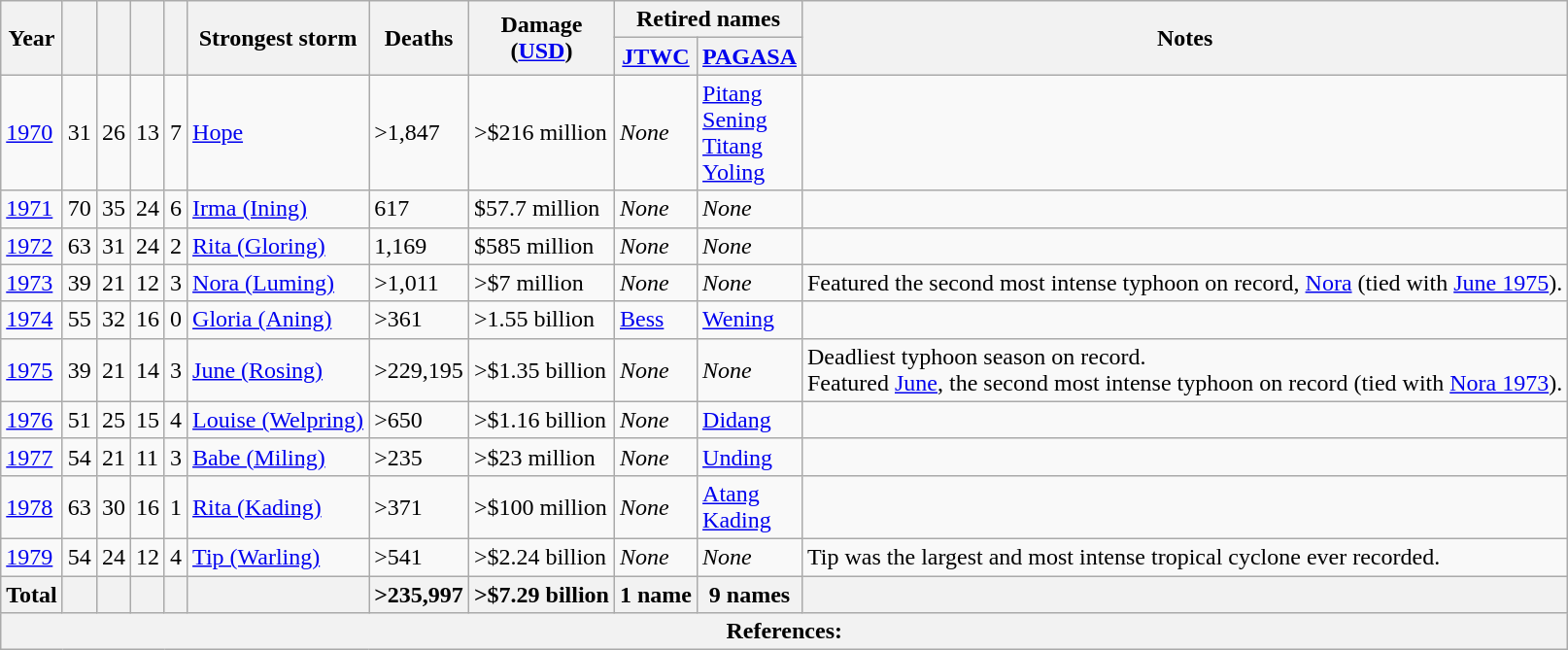<table class="wikitable sortable">
<tr>
<th rowspan=2>Year</th>
<th rowspan=2></th>
<th rowspan=2></th>
<th rowspan=2></th>
<th rowspan=2></th>
<th rowspan=2>Strongest storm</th>
<th rowspan=2>Deaths</th>
<th rowspan=2>Damage <br> (<a href='#'>USD</a>)</th>
<th colspan="2">Retired names</th>
<th rowspan=2>Notes</th>
</tr>
<tr>
<th><a href='#'>JTWC</a></th>
<th><a href='#'>PAGASA</a></th>
</tr>
<tr>
<td><a href='#'>1970</a></td>
<td>31</td>
<td>26</td>
<td>13</td>
<td>7</td>
<td> <a href='#'>Hope</a></td>
<td>>1,847</td>
<td>>$216 million</td>
<td><em>None</em></td>
<td> <a href='#'>Pitang</a><br> <a href='#'>Sening</a><br> <a href='#'>Titang</a><br> <a href='#'>Yoling</a></td>
<td></td>
</tr>
<tr>
<td><a href='#'>1971</a></td>
<td>70</td>
<td>35</td>
<td>24</td>
<td>6</td>
<td> <a href='#'>Irma (Ining)</a></td>
<td>617</td>
<td>$57.7 million</td>
<td><em>None</em></td>
<td><em>None</em></td>
<td></td>
</tr>
<tr>
<td><a href='#'>1972</a></td>
<td>63</td>
<td>31</td>
<td>24</td>
<td>2</td>
<td> <a href='#'>Rita (Gloring)</a></td>
<td>1,169</td>
<td>$585 million</td>
<td><em>None</em></td>
<td><em>None</em></td>
<td></td>
</tr>
<tr>
<td><a href='#'>1973</a></td>
<td>39</td>
<td>21</td>
<td>12</td>
<td>3</td>
<td> <a href='#'>Nora (Luming)</a></td>
<td>>1,011</td>
<td>>$7 million</td>
<td><em>None</em></td>
<td><em>None</em></td>
<td>Featured the second most intense typhoon on record, <a href='#'>Nora</a> (tied with <a href='#'>June 1975</a>).</td>
</tr>
<tr>
<td><a href='#'>1974</a></td>
<td>55</td>
<td>32</td>
<td>16</td>
<td>0</td>
<td> <a href='#'>Gloria (Aning)</a></td>
<td>>361</td>
<td>>1.55 billion</td>
<td> <a href='#'>Bess</a></td>
<td> <a href='#'>Wening</a></td>
<td></td>
</tr>
<tr>
<td><a href='#'>1975</a></td>
<td>39</td>
<td>21</td>
<td>14</td>
<td>3</td>
<td> <a href='#'>June (Rosing)</a></td>
<td>>229,195</td>
<td>>$1.35 billion</td>
<td><em>None</em></td>
<td><em>None</em></td>
<td>Deadliest typhoon season on record.<br>Featured <a href='#'>June</a>, the second most intense typhoon on record (tied with <a href='#'>Nora 1973</a>).</td>
</tr>
<tr>
<td><a href='#'>1976</a></td>
<td>51</td>
<td>25</td>
<td>15</td>
<td>4</td>
<td> <a href='#'>Louise (Welpring)</a></td>
<td>>650</td>
<td>>$1.16 billion</td>
<td><em>None</em></td>
<td> <a href='#'>Didang</a></td>
<td></td>
</tr>
<tr>
<td><a href='#'>1977</a></td>
<td>54</td>
<td>21</td>
<td>11</td>
<td>3</td>
<td> <a href='#'>Babe (Miling)</a></td>
<td>>235</td>
<td>>$23 million</td>
<td><em>None</em></td>
<td> <a href='#'>Unding</a></td>
<td></td>
</tr>
<tr>
<td><a href='#'>1978</a></td>
<td>63</td>
<td>30</td>
<td>16</td>
<td>1</td>
<td> <a href='#'>Rita (Kading)</a></td>
<td>>371</td>
<td>>$100 million</td>
<td><em>None</em></td>
<td> <a href='#'>Atang</a><br> <a href='#'>Kading</a></td>
<td></td>
</tr>
<tr>
<td><a href='#'>1979</a></td>
<td>54</td>
<td>24</td>
<td>12</td>
<td>4</td>
<td> <a href='#'>Tip (Warling)</a></td>
<td>>541</td>
<td>>$2.24 billion</td>
<td><em>None</em></td>
<td><em>None</em></td>
<td>Tip was the largest and most intense tropical cyclone ever recorded.</td>
</tr>
<tr class="sortbottom">
<th>Total</th>
<th></th>
<th></th>
<th></th>
<th></th>
<th></th>
<th>>235,997</th>
<th>>$7.29 billion</th>
<th>1 name</th>
<th>9 names</th>
<th></th>
</tr>
<tr>
<th colspan="12">References:</th>
</tr>
</table>
